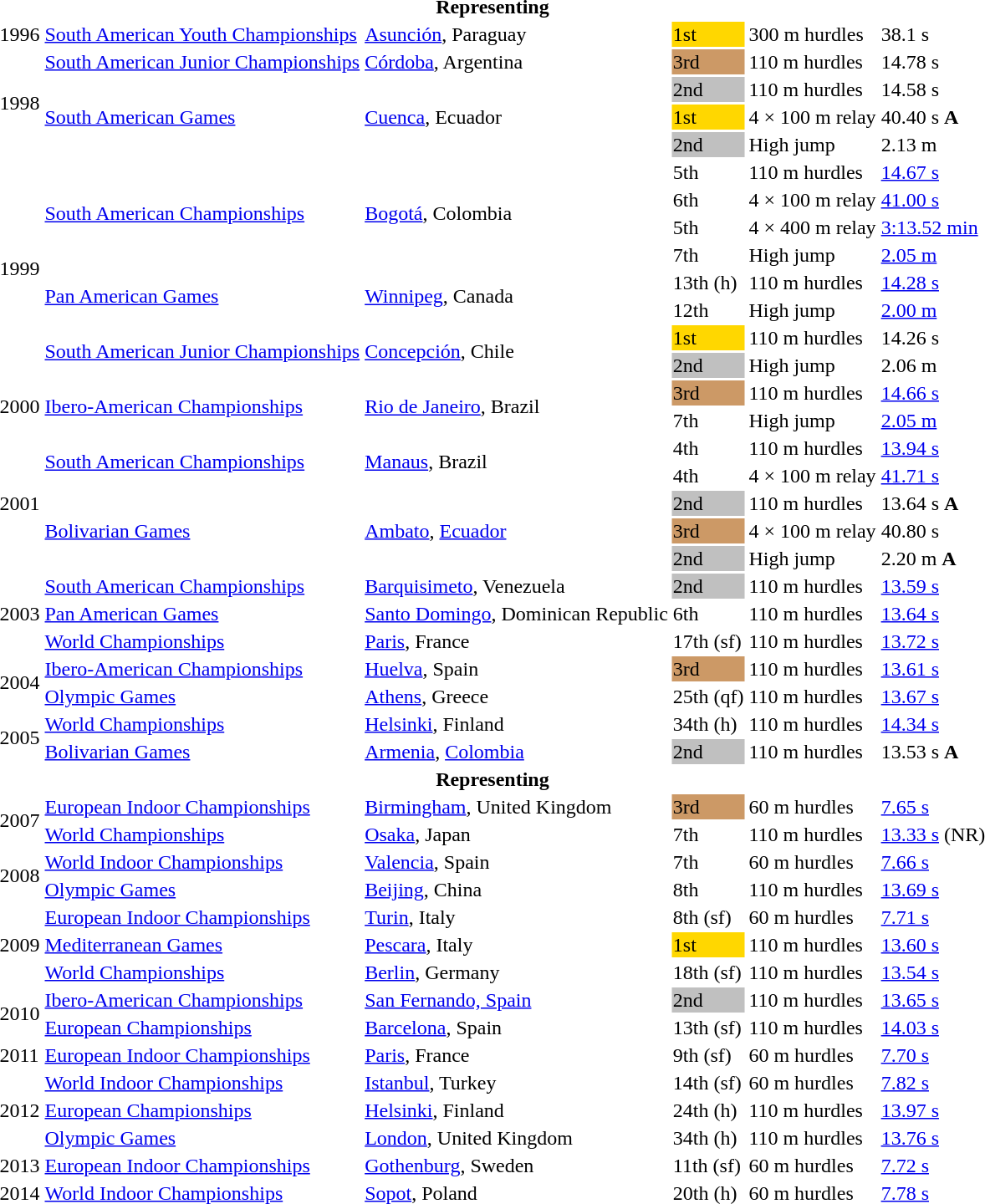<table>
<tr>
<th colspan="6">Representing </th>
</tr>
<tr>
<td>1996</td>
<td><a href='#'>South American Youth Championships</a></td>
<td><a href='#'>Asunción</a>, Paraguay</td>
<td bgcolor=gold>1st</td>
<td>300 m hurdles</td>
<td>38.1 s</td>
</tr>
<tr>
<td rowspan=4>1998</td>
<td><a href='#'>South American Junior Championships</a></td>
<td><a href='#'>Córdoba</a>, Argentina</td>
<td bgcolor=cc9966>3rd</td>
<td>110 m hurdles</td>
<td>14.78 s</td>
</tr>
<tr>
<td rowspan=3><a href='#'>South American Games</a></td>
<td rowspan=3><a href='#'>Cuenca</a>, Ecuador</td>
<td bgcolor=silver>2nd</td>
<td>110 m hurdles</td>
<td>14.58 s</td>
</tr>
<tr>
<td bgcolor=gold>1st</td>
<td>4 × 100 m relay</td>
<td>40.40 s <strong>A</strong></td>
</tr>
<tr>
<td bgcolor=silver>2nd</td>
<td>High jump</td>
<td>2.13 m</td>
</tr>
<tr>
<td rowspan=8>1999</td>
<td rowspan=4><a href='#'>South American Championships</a></td>
<td rowspan=4><a href='#'>Bogotá</a>, Colombia</td>
<td>5th</td>
<td>110 m hurdles</td>
<td><a href='#'>14.67 s</a></td>
</tr>
<tr>
<td>6th</td>
<td>4 × 100 m relay</td>
<td><a href='#'>41.00 s</a></td>
</tr>
<tr>
<td>5th</td>
<td>4 × 400 m relay</td>
<td><a href='#'>3:13.52 min</a></td>
</tr>
<tr>
<td>7th</td>
<td>High jump</td>
<td><a href='#'>2.05 m</a></td>
</tr>
<tr>
<td rowspan=2><a href='#'>Pan American Games</a></td>
<td rowspan=2><a href='#'>Winnipeg</a>, Canada</td>
<td>13th (h)</td>
<td>110 m hurdles</td>
<td><a href='#'>14.28 s</a></td>
</tr>
<tr>
<td>12th</td>
<td>High jump</td>
<td><a href='#'>2.00 m</a></td>
</tr>
<tr>
<td rowspan=2><a href='#'>South American Junior Championships</a></td>
<td rowspan=2><a href='#'>Concepción</a>, Chile</td>
<td bgcolor=gold>1st</td>
<td>110 m hurdles</td>
<td>14.26 s</td>
</tr>
<tr>
<td bgcolor=silver>2nd</td>
<td>High jump</td>
<td>2.06 m</td>
</tr>
<tr>
<td rowspan=2>2000</td>
<td rowspan=2><a href='#'>Ibero-American Championships</a></td>
<td rowspan=2><a href='#'>Rio de Janeiro</a>, Brazil</td>
<td bgcolor=cc9966>3rd</td>
<td>110 m hurdles</td>
<td><a href='#'>14.66 s</a></td>
</tr>
<tr>
<td>7th</td>
<td>High jump</td>
<td><a href='#'>2.05 m</a></td>
</tr>
<tr>
<td rowspan=5>2001</td>
<td rowspan=2><a href='#'>South American Championships</a></td>
<td rowspan=2><a href='#'>Manaus</a>, Brazil</td>
<td>4th</td>
<td>110 m hurdles</td>
<td><a href='#'>13.94 s</a></td>
</tr>
<tr>
<td>4th</td>
<td>4 × 100 m relay</td>
<td><a href='#'>41.71 s</a></td>
</tr>
<tr>
<td rowspan = "3"><a href='#'>Bolivarian Games</a></td>
<td rowspan = "3"><a href='#'>Ambato</a>, <a href='#'>Ecuador</a></td>
<td bgcolor=silver>2nd</td>
<td>110 m hurdles</td>
<td>13.64 s <strong>A</strong></td>
</tr>
<tr>
<td bgcolor=cc9966>3rd</td>
<td>4 × 100 m relay</td>
<td>40.80 s</td>
</tr>
<tr>
<td bgcolor=silver>2nd</td>
<td>High jump</td>
<td>2.20 m <strong>A</strong></td>
</tr>
<tr>
<td rowspan=3>2003</td>
<td><a href='#'>South American Championships</a></td>
<td><a href='#'>Barquisimeto</a>, Venezuela</td>
<td bgcolor=silver>2nd</td>
<td>110 m hurdles</td>
<td><a href='#'>13.59 s</a></td>
</tr>
<tr>
<td><a href='#'>Pan American Games</a></td>
<td><a href='#'>Santo Domingo</a>, Dominican Republic</td>
<td>6th</td>
<td>110 m hurdles</td>
<td><a href='#'>13.64 s</a></td>
</tr>
<tr>
<td><a href='#'>World Championships</a></td>
<td><a href='#'>Paris</a>, France</td>
<td>17th (sf)</td>
<td>110 m hurdles</td>
<td><a href='#'>13.72 s</a></td>
</tr>
<tr>
<td rowspan=2>2004</td>
<td><a href='#'>Ibero-American Championships</a></td>
<td><a href='#'>Huelva</a>, Spain</td>
<td bgcolor=cc9966>3rd</td>
<td>110 m hurdles</td>
<td><a href='#'>13.61 s</a></td>
</tr>
<tr>
<td><a href='#'>Olympic Games</a></td>
<td><a href='#'>Athens</a>, Greece</td>
<td>25th (qf)</td>
<td>110 m hurdles</td>
<td><a href='#'>13.67 s</a></td>
</tr>
<tr>
<td rowspan=2>2005</td>
<td><a href='#'>World Championships</a></td>
<td><a href='#'>Helsinki</a>, Finland</td>
<td>34th (h)</td>
<td>110 m hurdles</td>
<td><a href='#'>14.34 s</a></td>
</tr>
<tr>
<td><a href='#'>Bolivarian Games</a></td>
<td><a href='#'>Armenia</a>, <a href='#'>Colombia</a></td>
<td bgcolor=silver>2nd</td>
<td>110 m hurdles</td>
<td>13.53 s <strong>A</strong></td>
</tr>
<tr>
<th colspan="6">Representing </th>
</tr>
<tr>
<td rowspan=2>2007</td>
<td><a href='#'>European Indoor Championships</a></td>
<td><a href='#'>Birmingham</a>, United Kingdom</td>
<td bgcolor=cc9966>3rd</td>
<td>60 m hurdles</td>
<td><a href='#'>7.65 s</a></td>
</tr>
<tr>
<td><a href='#'>World Championships</a></td>
<td><a href='#'>Osaka</a>, Japan</td>
<td>7th</td>
<td>110 m hurdles</td>
<td><a href='#'>13.33 s</a> (NR)</td>
</tr>
<tr>
<td rowspan=2>2008</td>
<td><a href='#'>World Indoor Championships</a></td>
<td><a href='#'>Valencia</a>, Spain</td>
<td>7th</td>
<td>60 m hurdles</td>
<td><a href='#'>7.66 s</a></td>
</tr>
<tr>
<td><a href='#'>Olympic Games</a></td>
<td><a href='#'>Beijing</a>, China</td>
<td>8th</td>
<td>110 m hurdles</td>
<td><a href='#'>13.69 s</a></td>
</tr>
<tr>
<td rowspan=3>2009</td>
<td><a href='#'>European Indoor Championships</a></td>
<td><a href='#'>Turin</a>, Italy</td>
<td>8th (sf)</td>
<td>60 m hurdles</td>
<td><a href='#'>7.71 s</a></td>
</tr>
<tr>
<td><a href='#'>Mediterranean Games</a></td>
<td><a href='#'>Pescara</a>, Italy</td>
<td bgcolor=gold>1st</td>
<td>110 m hurdles</td>
<td><a href='#'>13.60 s</a></td>
</tr>
<tr>
<td><a href='#'>World Championships</a></td>
<td><a href='#'>Berlin</a>, Germany</td>
<td>18th (sf)</td>
<td>110 m hurdles</td>
<td><a href='#'>13.54 s</a></td>
</tr>
<tr>
<td rowspan=2>2010</td>
<td><a href='#'>Ibero-American Championships</a></td>
<td><a href='#'>San Fernando, Spain</a></td>
<td bgcolor=silver>2nd</td>
<td>110 m hurdles</td>
<td><a href='#'>13.65 s</a></td>
</tr>
<tr>
<td><a href='#'>European Championships</a></td>
<td><a href='#'>Barcelona</a>, Spain</td>
<td>13th (sf)</td>
<td>110 m hurdles</td>
<td><a href='#'>14.03 s</a></td>
</tr>
<tr>
<td>2011</td>
<td><a href='#'>European Indoor Championships</a></td>
<td><a href='#'>Paris</a>, France</td>
<td>9th (sf)</td>
<td>60 m hurdles</td>
<td><a href='#'>7.70 s</a></td>
</tr>
<tr>
<td rowspan=3>2012</td>
<td><a href='#'>World Indoor Championships</a></td>
<td><a href='#'>Istanbul</a>, Turkey</td>
<td>14th (sf)</td>
<td>60 m hurdles</td>
<td><a href='#'>7.82 s</a></td>
</tr>
<tr>
<td><a href='#'>European Championships</a></td>
<td><a href='#'>Helsinki</a>, Finland</td>
<td>24th (h)</td>
<td>110 m hurdles</td>
<td><a href='#'>13.97 s</a></td>
</tr>
<tr>
<td><a href='#'>Olympic Games</a></td>
<td><a href='#'>London</a>, United Kingdom</td>
<td>34th (h)</td>
<td>110 m hurdles</td>
<td><a href='#'>13.76 s</a></td>
</tr>
<tr>
<td>2013</td>
<td><a href='#'>European Indoor Championships</a></td>
<td><a href='#'>Gothenburg</a>, Sweden</td>
<td>11th (sf)</td>
<td>60 m hurdles</td>
<td><a href='#'>7.72 s</a></td>
</tr>
<tr>
<td>2014</td>
<td><a href='#'>World Indoor Championships</a></td>
<td><a href='#'>Sopot</a>, Poland</td>
<td>20th (h)</td>
<td>60 m hurdles</td>
<td><a href='#'>7.78 s</a></td>
</tr>
</table>
